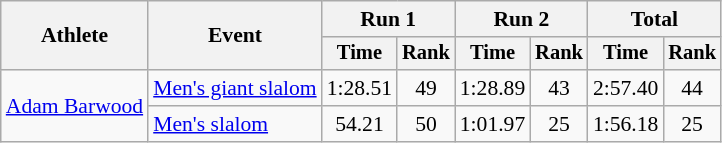<table class="wikitable" style="font-size:90%">
<tr>
<th rowspan=2>Athlete</th>
<th rowspan=2>Event</th>
<th colspan=2>Run 1</th>
<th colspan=2>Run 2</th>
<th colspan=2>Total</th>
</tr>
<tr style="font-size:95%">
<th>Time</th>
<th>Rank</th>
<th>Time</th>
<th>Rank</th>
<th>Time</th>
<th>Rank</th>
</tr>
<tr align=center>
<td align=left rowspan=2><a href='#'>Adam Barwood</a></td>
<td align=left><a href='#'>Men's giant slalom</a></td>
<td>1:28.51</td>
<td>49</td>
<td>1:28.89</td>
<td>43</td>
<td>2:57.40</td>
<td>44</td>
</tr>
<tr align=center>
<td align=left><a href='#'>Men's slalom</a></td>
<td>54.21</td>
<td>50</td>
<td>1:01.97</td>
<td>25</td>
<td>1:56.18</td>
<td>25</td>
</tr>
</table>
